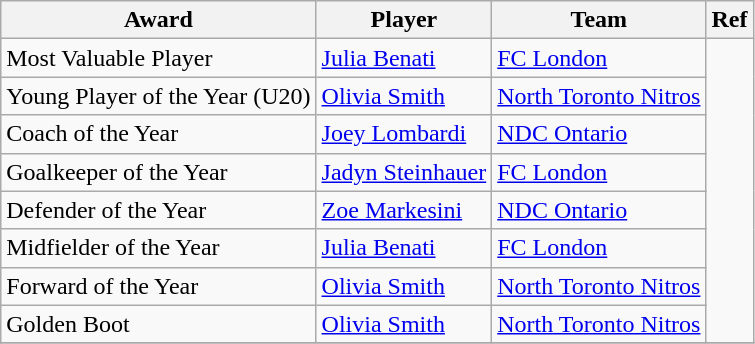<table class="wikitable">
<tr>
<th>Award</th>
<th>Player</th>
<th>Team</th>
<th>Ref</th>
</tr>
<tr>
<td>Most Valuable Player</td>
<td><a href='#'>Julia Benati</a></td>
<td><a href='#'>FC London</a></td>
<td rowspan=8></td>
</tr>
<tr>
<td>Young Player of the Year (U20)</td>
<td><a href='#'>Olivia Smith</a></td>
<td><a href='#'>North Toronto Nitros</a></td>
</tr>
<tr>
<td>Coach of the Year</td>
<td><a href='#'>Joey Lombardi</a></td>
<td><a href='#'>NDC Ontario</a></td>
</tr>
<tr>
<td>Goalkeeper of the Year</td>
<td><a href='#'>Jadyn Steinhauer</a></td>
<td><a href='#'>FC London</a></td>
</tr>
<tr>
<td>Defender of the Year</td>
<td><a href='#'>Zoe Markesini</a></td>
<td><a href='#'>NDC Ontario</a></td>
</tr>
<tr>
<td>Midfielder of the Year</td>
<td><a href='#'>Julia Benati</a></td>
<td><a href='#'>FC London</a></td>
</tr>
<tr>
<td>Forward of the Year</td>
<td><a href='#'>Olivia Smith</a></td>
<td><a href='#'>North Toronto Nitros</a></td>
</tr>
<tr>
<td>Golden Boot</td>
<td><a href='#'>Olivia Smith</a></td>
<td><a href='#'>North Toronto Nitros</a></td>
</tr>
<tr>
</tr>
</table>
